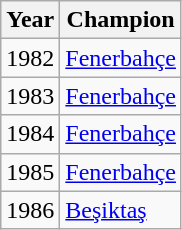<table class="wikitable">
<tr>
<th>Year</th>
<th>Champion</th>
</tr>
<tr>
<td>1982</td>
<td><a href='#'>Fenerbahçe</a></td>
</tr>
<tr>
<td>1983</td>
<td><a href='#'>Fenerbahçe</a></td>
</tr>
<tr>
<td>1984</td>
<td><a href='#'>Fenerbahçe</a></td>
</tr>
<tr>
<td>1985</td>
<td><a href='#'>Fenerbahçe</a></td>
</tr>
<tr>
<td>1986</td>
<td><a href='#'>Beşiktaş</a></td>
</tr>
</table>
